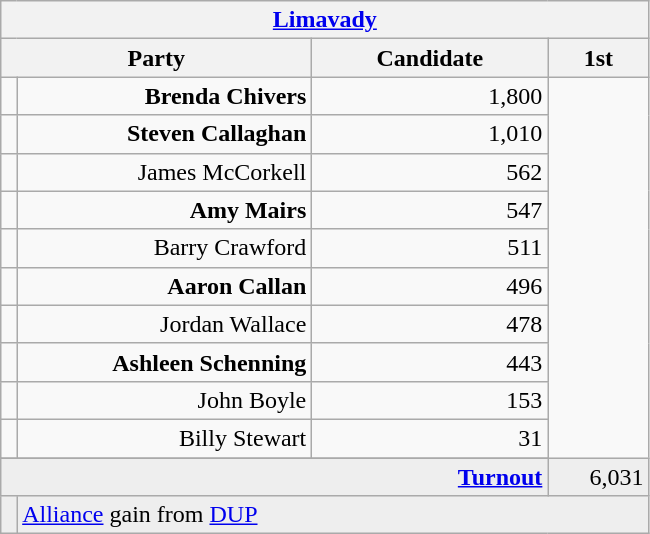<table class="wikitable">
<tr>
<th colspan="4" align="center"><a href='#'>Limavady</a></th>
</tr>
<tr>
<th colspan="2" align="center" width=200>Party</th>
<th width=150>Candidate</th>
<th width=60>1st </th>
</tr>
<tr>
<td></td>
<td align="right"><strong>Brenda Chivers</strong></td>
<td align="right">1,800</td>
</tr>
<tr>
<td></td>
<td align="right"><strong>Steven Callaghan</strong></td>
<td align="right">1,010</td>
</tr>
<tr>
<td></td>
<td align="right">James McCorkell</td>
<td align="right">562</td>
</tr>
<tr>
<td></td>
<td align="right"><strong>Amy Mairs</strong></td>
<td align="right">547</td>
</tr>
<tr>
<td></td>
<td align="right">Barry Crawford</td>
<td align="right">511</td>
</tr>
<tr>
<td></td>
<td align="right"><strong>Aaron Callan</strong></td>
<td align="right">496</td>
</tr>
<tr>
<td></td>
<td align="right">Jordan Wallace</td>
<td align="right">478</td>
</tr>
<tr>
<td></td>
<td align="right"><strong>Ashleen Schenning</strong></td>
<td align="right">443</td>
</tr>
<tr>
<td></td>
<td align="right">John Boyle</td>
<td align="right">153</td>
</tr>
<tr>
<td></td>
<td align="right">Billy Stewart</td>
<td align="right">31</td>
</tr>
<tr>
</tr>
<tr bgcolor="EEEEEE">
<td colspan=3 align="right"><strong><a href='#'>Turnout</a></strong></td>
<td align="right">6,031</td>
</tr>
<tr bgcolor="EEEEEE">
<td bgcolor=></td>
<td colspan=4 bgcolor="EEEEEE"><a href='#'>Alliance</a> gain from <a href='#'>DUP</a></td>
</tr>
</table>
